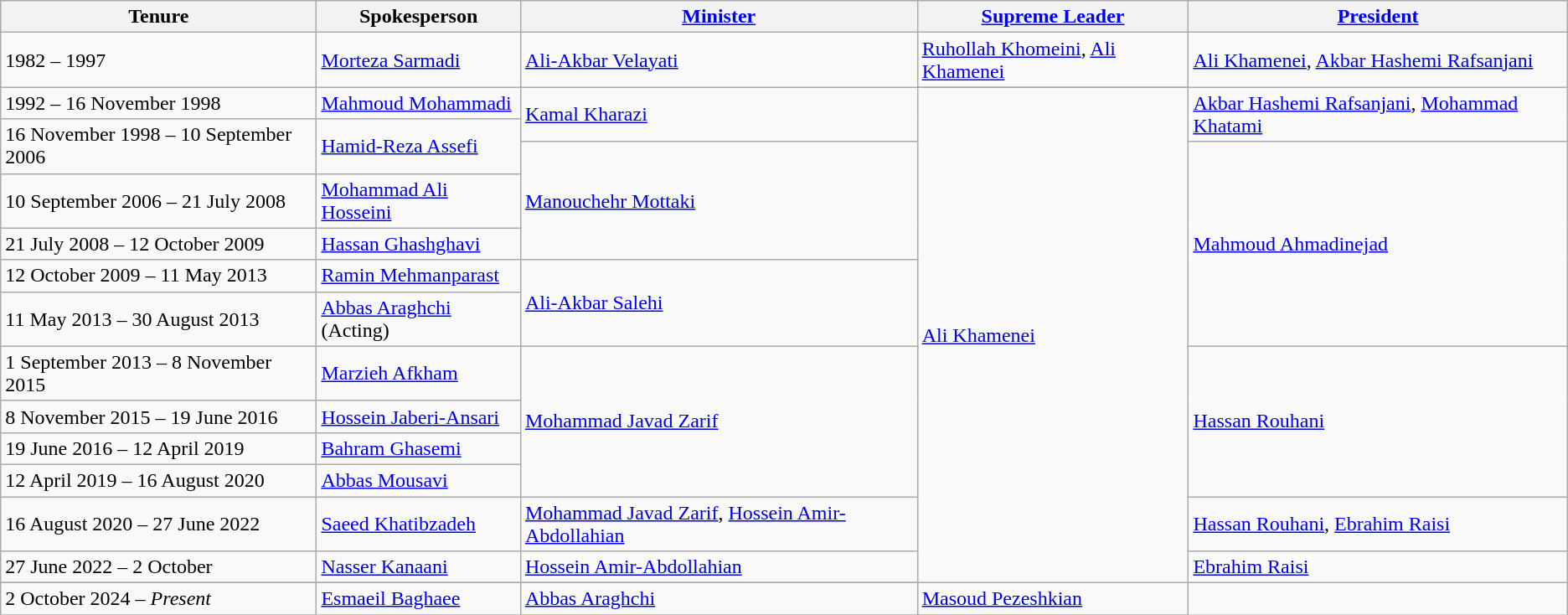<table class="wikitable">
<tr>
<th>Tenure</th>
<th>Spokesperson</th>
<th><a href='#'>Minister</a></th>
<th><a href='#'>Supreme Leader</a></th>
<th><a href='#'>President</a></th>
</tr>
<tr>
<td>1982 – 1997</td>
<td><a href='#'>Morteza Sarmadi</a></td>
<td rowspan=2><a href='#'>Ali-Akbar Velayati</a></td>
<td rowspan=><a href='#'>Ruhollah Khomeini</a>, <a href='#'>Ali Khamenei</a></td>
<td rowspan=2><a href='#'>Ali Khamenei</a>, <a href='#'>Akbar Hashemi Rafsanjani</a></td>
</tr>
<tr>
<td rowspan=2>1992 – 16 November 1998</td>
<td rowspan=2><a href='#'>Mahmoud Mohammadi</a></td>
</tr>
<tr>
<td rowspan=2><a href='#'>Kamal Kharazi</a></td>
<td rowspan=16><a href='#'>Ali Khamenei</a></td>
<td rowspan=2><a href='#'>Akbar Hashemi Rafsanjani</a>, <a href='#'>Mohammad Khatami</a></td>
</tr>
<tr>
<td rowspan=2>16 November 1998 – 10 September 2006</td>
<td rowspan=2><a href='#'>Hamid-Reza Assefi</a></td>
</tr>
<tr>
<td rowspan=4><a href='#'>Manouchehr Mottaki</a></td>
<td rowspan=7><a href='#'>Mahmoud Ahmadinejad</a></td>
</tr>
<tr>
<td>10 September 2006 – 21 July 2008</td>
<td><a href='#'>Mohammad Ali Hosseini</a></td>
</tr>
<tr>
<td>21 July 2008 – 12 October 2009</td>
<td><a href='#'>Hassan Ghashghavi</a></td>
</tr>
<tr>
<td rowspan=2>12 October 2009 – 11 May 2013</td>
<td rowspan=2><a href='#'>Ramin Mehmanparast</a></td>
</tr>
<tr>
<td rowspan=3><a href='#'>Ali-Akbar Salehi</a></td>
</tr>
<tr>
<td>11 May 2013 – 30 August 2013</td>
<td><a href='#'>Abbas Araghchi</a> (Acting)</td>
</tr>
<tr>
<td rowspan=2>1 September 2013 – 8 November 2015</td>
<td rowspan=2><a href='#'>Marzieh Afkham</a></td>
</tr>
<tr>
<td rowspan=4><a href='#'>Mohammad Javad Zarif</a></td>
<td rowspan=4><a href='#'>Hassan Rouhani</a></td>
</tr>
<tr>
<td>8 November 2015 – 19 June 2016</td>
<td><a href='#'>Hossein Jaberi-Ansari</a></td>
</tr>
<tr>
<td>19 June 2016 – 12 April 2019</td>
<td><a href='#'>Bahram Ghasemi</a></td>
</tr>
<tr>
<td>12 April 2019 – 16 August 2020</td>
<td><a href='#'>Abbas Mousavi</a></td>
</tr>
<tr>
<td>16 August 2020 – 27 June 2022</td>
<td><a href='#'>Saeed Khatibzadeh</a></td>
<td><a href='#'>Mohammad Javad Zarif</a>, <a href='#'>Hossein Amir-Abdollahian</a></td>
<td><a href='#'>Hassan Rouhani</a>, <a href='#'>Ebrahim Raisi</a></td>
</tr>
<tr>
<td>27 June 2022 – 2 October</td>
<td><a href='#'>Nasser Kanaani</a></td>
<td><a href='#'>Hossein Amir-Abdollahian</a></td>
<td><a href='#'>Ebrahim Raisi</a></td>
</tr>
<tr>
</tr>
<tr>
<td>2 October 2024 – <em>Present</em></td>
<td><a href='#'>Esmaeil Baghaee</a></td>
<td><a href='#'>Abbas Araghchi</a></td>
<td><a href='#'>Masoud Pezeshkian</a></td>
</tr>
<tr>
</tr>
</table>
